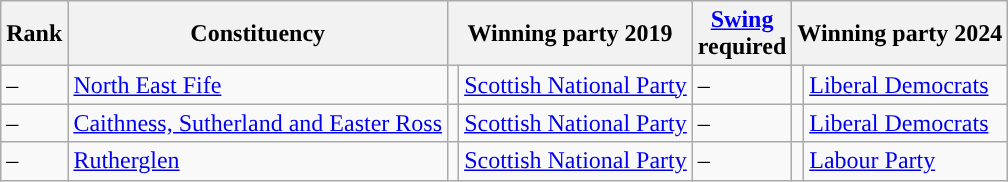<table class="wikitable sortable">
<tr>
<th>Rank</th>
<th>Constituency</th>
<th colspan="2">Winning party 2019</th>
<th><a href='#'>Swing</a> <br>required</th>
<th colspan="2">Winning party 2024</th>
</tr>
<tr>
<td>–</td>
<td><a href='#'>North East Fife</a></td>
<td class="unsortable" style="background-color: "></td>
<td><a href='#'>Scottish National Party</a></td>
<td>–</td>
<td class="unsortable" style="background-color: "></td>
<td><a href='#'>Liberal Democrats</a></td>
</tr>
<tr>
<td>–</td>
<td><a href='#'>Caithness, Sutherland and Easter Ross</a></td>
<td class="unsortable" style="background-color: "></td>
<td><a href='#'>Scottish National Party</a></td>
<td>–</td>
<td class="unsortable" style="background-color: "></td>
<td><a href='#'>Liberal Democrats</a></td>
</tr>
<tr>
<td>–</td>
<td><a href='#'>Rutherglen</a></td>
<td class="unsortable" style="background-color: "></td>
<td><a href='#'>Scottish National Party</a></td>
<td>–</td>
<td class="unsortable" style="background-color: "></td>
<td><a href='#'>Labour Party</a></td>
</tr>
</table>
